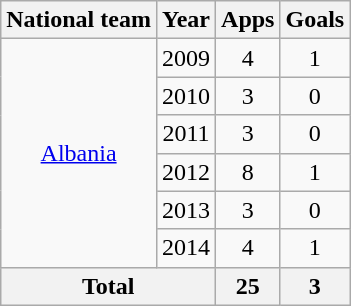<table class=wikitable style="text-align: center;">
<tr>
<th>National team</th>
<th>Year</th>
<th>Apps</th>
<th>Goals</th>
</tr>
<tr>
<td rowspan=6><a href='#'>Albania</a></td>
<td>2009</td>
<td>4</td>
<td>1</td>
</tr>
<tr>
<td>2010</td>
<td>3</td>
<td>0</td>
</tr>
<tr>
<td>2011</td>
<td>3</td>
<td>0</td>
</tr>
<tr>
<td>2012</td>
<td>8</td>
<td>1</td>
</tr>
<tr>
<td>2013</td>
<td>3</td>
<td>0</td>
</tr>
<tr>
<td>2014</td>
<td>4</td>
<td>1</td>
</tr>
<tr>
<th colspan=2>Total</th>
<th>25</th>
<th>3</th>
</tr>
</table>
